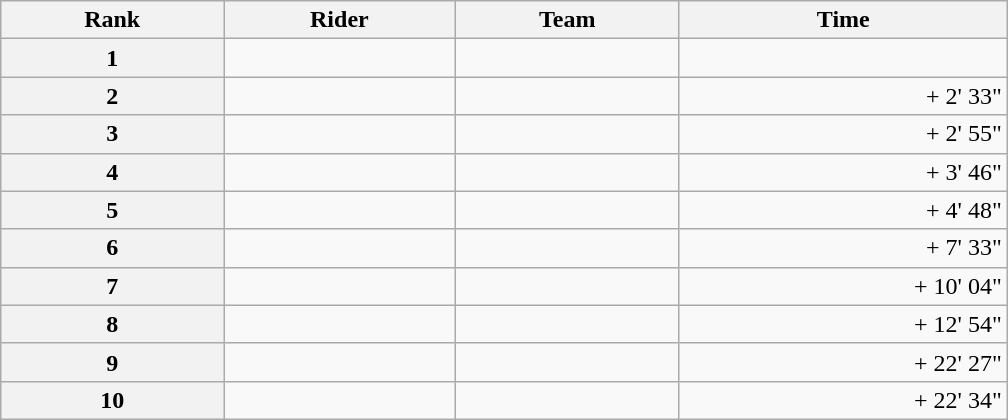<table class="wikitable" style="width:42em;margin-bottom:0;">
<tr>
<th scope="col">Rank</th>
<th scope="col">Rider</th>
<th scope="col">Team</th>
<th scope="col">Time</th>
</tr>
<tr>
<th scope="row">1</th>
<td> </td>
<td></td>
<td style="text-align:right;"></td>
</tr>
<tr>
<th scope="row">2</th>
<td> </td>
<td></td>
<td style="text-align:right;">+ 2' 33"</td>
</tr>
<tr>
<th scope="row">3</th>
<td> </td>
<td></td>
<td style="text-align:right;">+ 2' 55"</td>
</tr>
<tr>
<th scope="row">4</th>
<td> </td>
<td></td>
<td style="text-align:right;">+ 3' 46"</td>
</tr>
<tr>
<th scope="row">5</th>
<td> </td>
<td></td>
<td style="text-align:right;">+ 4' 48"</td>
</tr>
<tr>
<th scope="row">6</th>
<td></td>
<td></td>
<td style="text-align:right;">+ 7' 33"</td>
</tr>
<tr>
<th scope="row">7</th>
<td></td>
<td></td>
<td style="text-align:right;">+ 10' 04"</td>
</tr>
<tr>
<th scope="row">8</th>
<td></td>
<td></td>
<td style="text-align:right;">+ 12' 54"</td>
</tr>
<tr>
<th scope="row">9</th>
<td> </td>
<td></td>
<td style="text-align:right;">+ 22' 27"</td>
</tr>
<tr>
<th scope="row">10</th>
<td></td>
<td></td>
<td style="text-align:right;">+ 22' 34"</td>
</tr>
</table>
